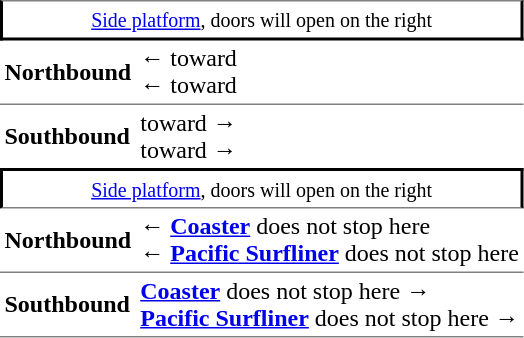<table table border=0 cellspacing=0 cellpadding=3>
<tr>
<td style="border-top:solid 1px gray;border-bottom:solid 1px gray;border-right:solid 2px black;border-left:solid 2px black;border-bottom:solid 2px black;text-align:center;" colspan=2><small><a href='#'>Side platform</a>, doors will open on the right</small></td>
</tr>
<tr>
<td style="border-bottom:solid 1px gray;"><strong>Northbound</strong></td>
<td style="border-bottom:solid 1px gray;">← <strong></strong> toward  <br>← <strong></strong> toward  </td>
</tr>
<tr>
<td style="border-bottom:solid 0px gray;"><strong>Southbound</strong></td>
<td style="border-bottom:solid 0px gray;"> <strong></strong> toward   →<br> <strong></strong> toward   →</td>
</tr>
<tr>
<td style="border-top:solid 2px black;border-right:solid 2px black;border-left:solid 2px black;border-bottom:solid 1px gray;text-align:center;" colspan=2><small><a href='#'>Side platform</a>, doors will open on the right</small></td>
</tr>
<tr>
<td style="border-bottom:solid 1px gray;"><strong>Northbound</strong></td>
<td style="border-bottom:solid 1px gray;">←  <strong><a href='#'>Coaster</a></strong> does not stop here<br>←  <strong><a href='#'>Pacific Surfliner</a></strong> does not stop here</td>
</tr>
<tr>
<td style="border-bottom:solid 1px gray;"><strong>Southbound</strong></td>
<td style="border-bottom:solid 1px gray;">  <strong><a href='#'>Coaster</a></strong> does not stop here →<br>  <strong><a href='#'>Pacific Surfliner</a></strong> does not stop here →</td>
</tr>
</table>
